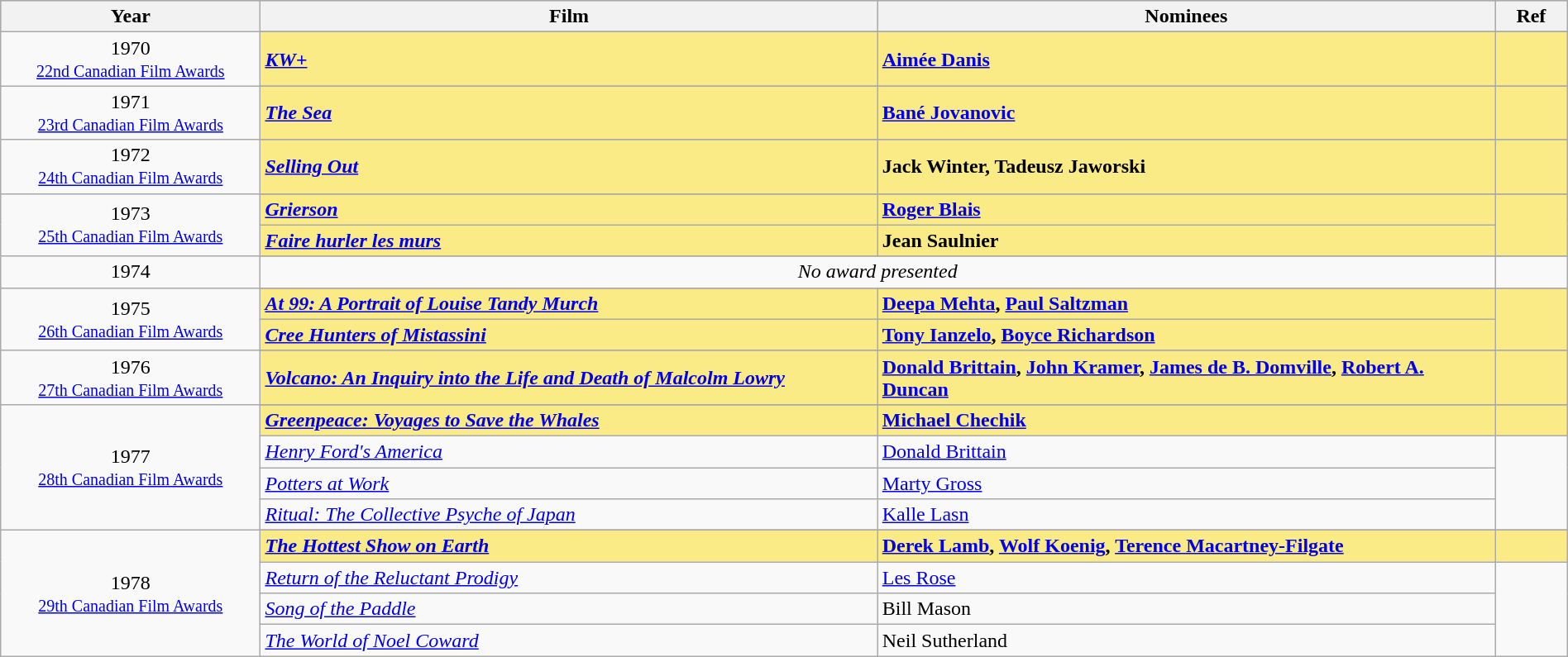<table class="wikitable" style="width:100%;">
<tr style="background:#bebebe;">
<th style="width:8%;">Year</th>
<th style="width:19%;">Film</th>
<th style="width:19%;">Nominees</th>
<th style="width:2%;">Ref</th>
</tr>
<tr>
<td rowspan=2 align="center">1970 <br> <small><a href='#'>22nd Canadian Film Awards</a></small></td>
</tr>
<tr style="background:#FAEB86;">
<td><strong><em><a href='#'>KW+</a></em></strong></td>
<td><strong><a href='#'>Aimée Danis</a></strong></td>
<td></td>
</tr>
<tr>
<td rowspan=2 align="center">1971 <br> <small><a href='#'>23rd Canadian Film Awards</a></small></td>
</tr>
<tr style="background:#FAEB86;">
<td><strong><em><a href='#'>The Sea</a></em></strong></td>
<td><strong><a href='#'>Bané Jovanovic</a></strong></td>
<td></td>
</tr>
<tr>
<td rowspan=2 align="center">1972 <br> <small><a href='#'>24th Canadian Film Awards</a></small></td>
</tr>
<tr style="background:#FAEB86;">
<td><strong><em><a href='#'>Selling Out</a></em></strong></td>
<td><strong>Jack Winter, Tadeusz Jaworski</strong></td>
<td></td>
</tr>
<tr>
<td rowspan=3 align="center">1973 <br> <small><a href='#'>25th Canadian Film Awards</a></small></td>
</tr>
<tr style="background:#FAEB86;">
<td><strong><em><a href='#'>Grierson</a></em></strong></td>
<td><strong><a href='#'>Roger Blais</a></strong></td>
<td rowspan=2></td>
</tr>
<tr style="background:#FAEB86;">
<td><strong><em><a href='#'>Faire hurler les murs</a></em></strong></td>
<td><strong>Jean Saulnier</strong></td>
</tr>
<tr>
<td rowspan=2 align="center">1974</td>
</tr>
<tr>
<td colspan=2 align=center><em>No award presented</em></td>
<td></td>
</tr>
<tr>
<td rowspan=3 align="center">1975 <br> <small><a href='#'>26th Canadian Film Awards</a></small></td>
</tr>
<tr style="background:#FAEB86;">
<td><strong><em><a href='#'>At 99: A Portrait of Louise Tandy Murch</a></em></strong></td>
<td><strong><a href='#'>Deepa Mehta</a>, <a href='#'>Paul Saltzman</a></strong></td>
<td rowspan=2></td>
</tr>
<tr style="background:#FAEB86;">
<td><strong><em><a href='#'>Cree Hunters of Mistassini</a></em></strong></td>
<td><strong><a href='#'>Tony Ianzelo</a>, <a href='#'>Boyce Richardson</a></strong></td>
</tr>
<tr>
<td rowspan=2 align="center">1976 <br> <small><a href='#'>27th Canadian Film Awards</a></small></td>
</tr>
<tr style="background:#FAEB86;">
<td><strong><em><a href='#'>Volcano: An Inquiry into the Life and Death of Malcolm Lowry</a></em></strong></td>
<td><strong><a href='#'>Donald Brittain</a>, <a href='#'>John Kramer</a>, <a href='#'>James de B. Domville</a>, <a href='#'>Robert A. Duncan</a></strong></td>
<td></td>
</tr>
<tr>
<td rowspan=5 align="center">1977 <br> <small><a href='#'>28th Canadian Film Awards</a></small></td>
</tr>
<tr style="background:#FAEB86;">
<td><strong><em><a href='#'>Greenpeace: Voyages to Save the Whales</a></em></strong></td>
<td><strong><a href='#'>Michael Chechik</a></strong></td>
<td></td>
</tr>
<tr>
<td><em><a href='#'>Henry Ford's America</a></em></td>
<td><a href='#'>Donald Brittain</a></td>
<td rowspan=3></td>
</tr>
<tr>
<td><em><a href='#'>Potters at Work</a></em></td>
<td><a href='#'>Marty Gross</a></td>
</tr>
<tr>
<td><em><a href='#'>Ritual: The Collective Psyche of Japan</a></em></td>
<td><a href='#'>Kalle Lasn</a></td>
</tr>
<tr>
<td rowspan=5 align="center">1978 <br> <small><a href='#'>29th Canadian Film Awards</a></small></td>
</tr>
<tr style="background:#FAEB86;">
<td><strong><em><a href='#'>The Hottest Show on Earth</a></em></strong></td>
<td><strong><a href='#'>Derek Lamb</a>, <a href='#'>Wolf Koenig</a>, <a href='#'>Terence Macartney-Filgate</a></strong></td>
<td></td>
</tr>
<tr>
<td><em><a href='#'>Return of the Reluctant Prodigy</a></em></td>
<td><a href='#'>Les Rose</a></td>
<td rowspan=3></td>
</tr>
<tr>
<td><em><a href='#'>Song of the Paddle</a></em></td>
<td>Bill Mason</td>
</tr>
<tr>
<td><em><a href='#'>The World of Noel Coward</a></em></td>
<td>Neil Sutherland</td>
</tr>
</table>
